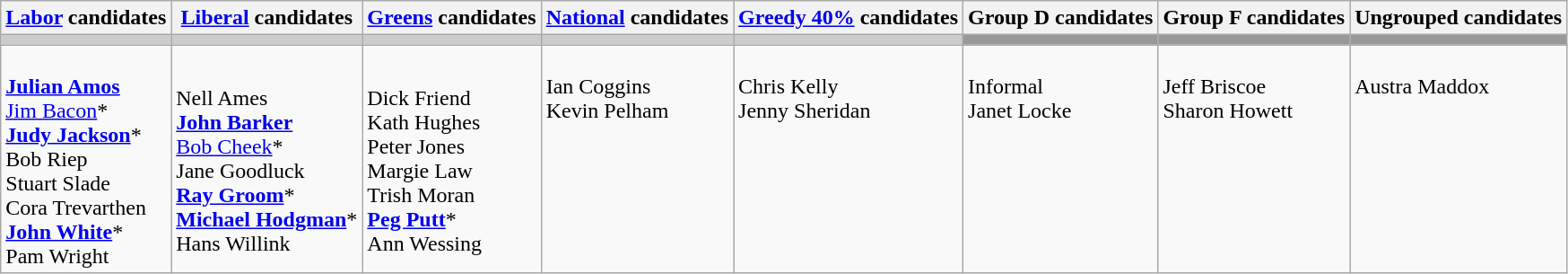<table class="wikitable">
<tr>
<th><a href='#'>Labor</a> candidates</th>
<th><a href='#'>Liberal</a> candidates</th>
<th><a href='#'>Greens</a> candidates</th>
<th><a href='#'>National</a> candidates</th>
<th><a href='#'>Greedy 40%</a> candidates</th>
<th>Group D candidates</th>
<th>Group F candidates</th>
<th>Ungrouped candidates</th>
</tr>
<tr bgcolor="#cccccc">
<td></td>
<td></td>
<td></td>
<td></td>
<td></td>
<td bgcolor="#999999"></td>
<td bgcolor="#999999"></td>
<td bgcolor="#999999"></td>
</tr>
<tr>
<td><br><strong><a href='#'>Julian Amos</a></strong><br>
<a href='#'>Jim Bacon</a>*<br>
<strong><a href='#'>Judy Jackson</a></strong>*<br>
Bob Riep<br>
Stuart Slade<br>
Cora Trevarthen<br>
<strong><a href='#'>John White</a></strong>*<br>
Pam Wright</td>
<td><br>Nell Ames<br>
<strong><a href='#'>John Barker</a></strong><br>
<a href='#'>Bob Cheek</a>*<br>
Jane Goodluck<br>
<strong><a href='#'>Ray Groom</a></strong>*<br>
<strong><a href='#'>Michael Hodgman</a></strong>*<br>
Hans Willink</td>
<td><br>Dick Friend<br>
Kath Hughes<br>
Peter Jones<br>
Margie Law<br>
Trish Moran<br>
<strong><a href='#'>Peg Putt</a></strong>*<br>
Ann Wessing</td>
<td valign=top><br>Ian Coggins<br>
Kevin Pelham</td>
<td valign=top><br>Chris Kelly<br>
Jenny Sheridan</td>
<td valign=top><br>Informal<br>
Janet Locke</td>
<td valign=top><br>Jeff Briscoe<br>
Sharon Howett</td>
<td valign=top><br>Austra Maddox</td>
</tr>
</table>
